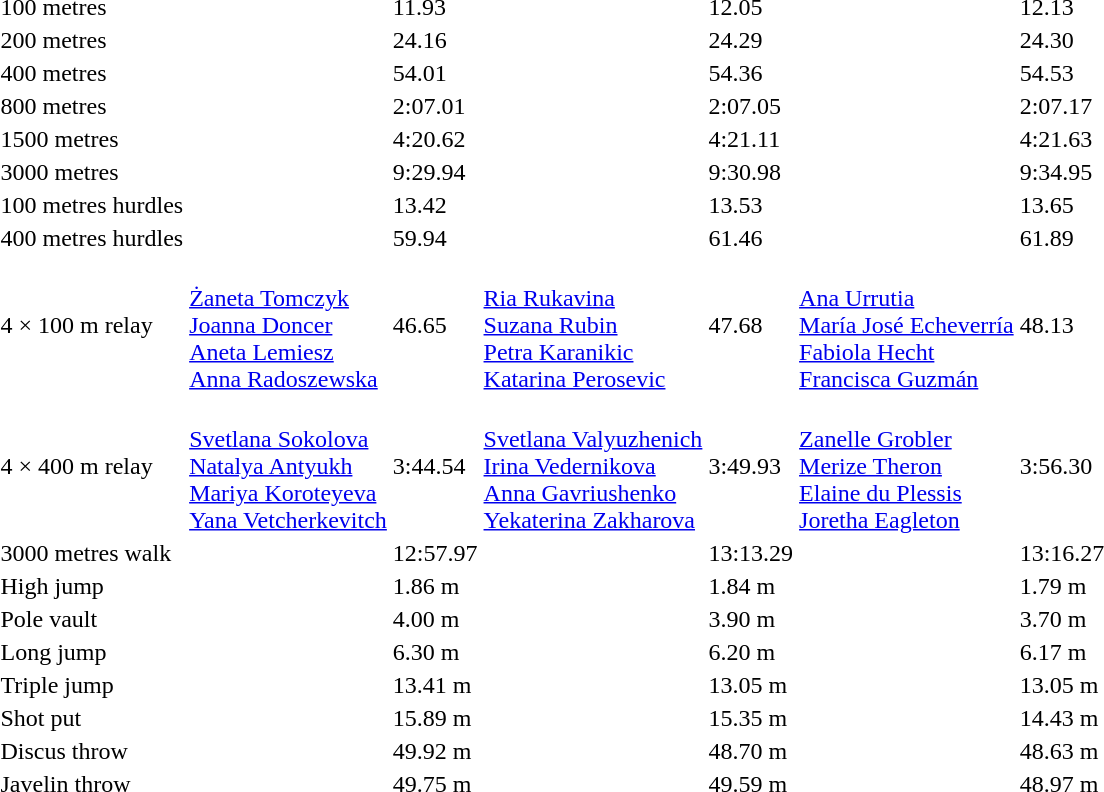<table>
<tr>
<td>100 metres</td>
<td></td>
<td>11.93</td>
<td></td>
<td>12.05</td>
<td></td>
<td>12.13</td>
</tr>
<tr>
<td>200 metres</td>
<td></td>
<td>24.16</td>
<td></td>
<td>24.29</td>
<td></td>
<td>24.30</td>
</tr>
<tr>
<td>400 metres</td>
<td></td>
<td>54.01</td>
<td></td>
<td>54.36</td>
<td></td>
<td>54.53</td>
</tr>
<tr>
<td>800 metres</td>
<td></td>
<td>2:07.01</td>
<td></td>
<td>2:07.05</td>
<td></td>
<td>2:07.17</td>
</tr>
<tr>
<td>1500 metres</td>
<td></td>
<td>4:20.62</td>
<td></td>
<td>4:21.11</td>
<td></td>
<td>4:21.63</td>
</tr>
<tr>
<td>3000 metres</td>
<td></td>
<td>9:29.94</td>
<td></td>
<td>9:30.98</td>
<td></td>
<td>9:34.95</td>
</tr>
<tr>
<td>100 metres hurdles</td>
<td></td>
<td>13.42</td>
<td></td>
<td>13.53</td>
<td></td>
<td>13.65</td>
</tr>
<tr>
<td>400 metres hurdles</td>
<td></td>
<td>59.94</td>
<td></td>
<td>61.46</td>
<td></td>
<td>61.89</td>
</tr>
<tr>
<td>4 × 100 m relay</td>
<td><br><a href='#'>Żaneta Tomczyk</a><br><a href='#'>Joanna Doncer</a><br><a href='#'>Aneta Lemiesz</a><br><a href='#'>Anna Radoszewska</a></td>
<td>46.65</td>
<td><br><a href='#'>Ria Rukavina</a><br><a href='#'>Suzana Rubin</a><br><a href='#'>Petra Karanikic</a><br><a href='#'>Katarina Perosevic</a></td>
<td>47.68</td>
<td><br><a href='#'>Ana Urrutia</a><br><a href='#'>María José Echeverría</a><br><a href='#'>Fabiola Hecht</a><br><a href='#'>Francisca Guzmán</a></td>
<td>48.13</td>
</tr>
<tr>
<td>4 × 400 m relay</td>
<td><br><a href='#'>Svetlana Sokolova</a><br><a href='#'>Natalya Antyukh</a><br><a href='#'>Mariya Koroteyeva</a><br><a href='#'>Yana Vetcherkevitch</a></td>
<td>3:44.54</td>
<td><br><a href='#'>Svetlana Valyuzhenich</a><br><a href='#'>Irina Vedernikova</a><br><a href='#'>Anna Gavriushenko</a><br><a href='#'>Yekaterina Zakharova</a></td>
<td>3:49.93</td>
<td><br><a href='#'>Zanelle Grobler</a><br><a href='#'>Merize Theron</a><br><a href='#'>Elaine du Plessis</a><br><a href='#'>Joretha Eagleton</a></td>
<td>3:56.30</td>
</tr>
<tr>
<td>3000 metres walk</td>
<td></td>
<td>12:57.97</td>
<td></td>
<td>13:13.29</td>
<td></td>
<td>13:16.27</td>
</tr>
<tr>
<td>High jump</td>
<td></td>
<td>1.86 m</td>
<td></td>
<td>1.84 m</td>
<td></td>
<td>1.79 m</td>
</tr>
<tr>
<td>Pole vault</td>
<td></td>
<td>4.00 m</td>
<td></td>
<td>3.90 m</td>
<td></td>
<td>3.70 m</td>
</tr>
<tr>
<td>Long jump</td>
<td></td>
<td>6.30 m</td>
<td></td>
<td>6.20 m</td>
<td></td>
<td>6.17 m</td>
</tr>
<tr>
<td>Triple jump</td>
<td></td>
<td>13.41 m</td>
<td></td>
<td>13.05 m</td>
<td></td>
<td>13.05 m</td>
</tr>
<tr>
<td>Shot put</td>
<td></td>
<td>15.89 m</td>
<td></td>
<td>15.35 m</td>
<td></td>
<td>14.43 m</td>
</tr>
<tr>
<td>Discus throw</td>
<td></td>
<td>49.92 m</td>
<td></td>
<td>48.70 m</td>
<td></td>
<td>48.63 m</td>
</tr>
<tr>
<td>Javelin throw</td>
<td></td>
<td>49.75 m</td>
<td></td>
<td>49.59 m</td>
<td></td>
<td>48.97 m</td>
</tr>
</table>
